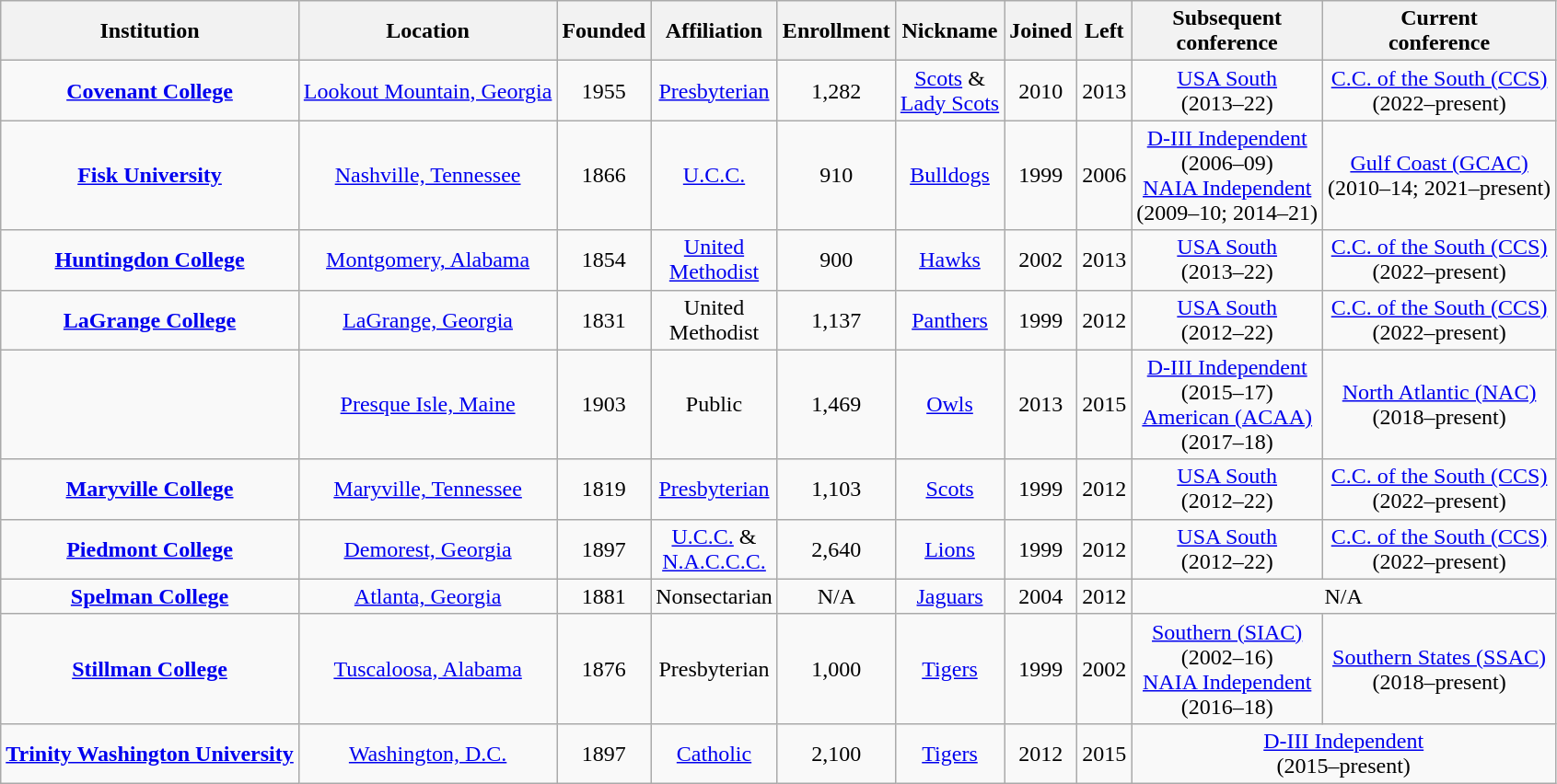<table class="wikitable sortable" style="text-align:center;">
<tr>
<th>Institution</th>
<th>Location</th>
<th>Founded</th>
<th>Affiliation</th>
<th>Enrollment</th>
<th>Nickname</th>
<th>Joined</th>
<th>Left</th>
<th>Subsequent<br>conference</th>
<th>Current<br>conference</th>
</tr>
<tr>
<td><strong><a href='#'>Covenant College</a></strong></td>
<td><a href='#'>Lookout Mountain, Georgia</a></td>
<td>1955</td>
<td><a href='#'>Presbyterian</a><br></td>
<td>1,282</td>
<td><a href='#'>Scots</a> &<br><a href='#'>Lady Scots</a></td>
<td>2010</td>
<td>2013</td>
<td><a href='#'>USA South</a><br>(2013–22)</td>
<td><a href='#'>C.C. of the South (CCS)</a><br>(2022–present)</td>
</tr>
<tr>
<td><strong><a href='#'>Fisk University</a></strong></td>
<td><a href='#'>Nashville, Tennessee</a></td>
<td>1866</td>
<td><a href='#'>U.C.C.</a></td>
<td>910</td>
<td><a href='#'>Bulldogs</a></td>
<td>1999</td>
<td>2006</td>
<td><a href='#'>D-III Independent</a><br>(2006–09)<br><a href='#'>NAIA Independent</a><br>(2009–10; 2014–21)</td>
<td><a href='#'>Gulf Coast (GCAC)</a><br>(2010–14; 2021–present)</td>
</tr>
<tr>
<td><strong><a href='#'>Huntingdon College</a></strong></td>
<td><a href='#'>Montgomery, Alabama</a></td>
<td>1854</td>
<td><a href='#'>United<br>Methodist</a></td>
<td>900</td>
<td><a href='#'>Hawks</a></td>
<td>2002</td>
<td>2013</td>
<td><a href='#'>USA South</a><br>(2013–22)</td>
<td><a href='#'>C.C. of the South (CCS)</a><br>(2022–present)</td>
</tr>
<tr>
<td><strong><a href='#'>LaGrange College</a></strong></td>
<td><a href='#'>LaGrange, Georgia</a></td>
<td>1831</td>
<td>United<br>Methodist</td>
<td>1,137</td>
<td><a href='#'>Panthers</a></td>
<td>1999</td>
<td>2012</td>
<td><a href='#'>USA South</a><br>(2012–22)</td>
<td><a href='#'>C.C. of the South (CCS)</a><br>(2022–present)</td>
</tr>
<tr>
<td></td>
<td><a href='#'>Presque Isle, Maine</a></td>
<td>1903</td>
<td>Public</td>
<td>1,469</td>
<td><a href='#'>Owls</a></td>
<td>2013</td>
<td>2015</td>
<td><a href='#'>D-III Independent</a><br>(2015–17)<br><a href='#'>American (ACAA)</a><br>(2017–18)</td>
<td><a href='#'>North Atlantic (NAC)</a><br>(2018–present)</td>
</tr>
<tr>
<td><strong><a href='#'>Maryville College</a></strong></td>
<td><a href='#'>Maryville, Tennessee</a></td>
<td>1819</td>
<td><a href='#'>Presbyterian</a><br></td>
<td>1,103</td>
<td><a href='#'>Scots</a></td>
<td>1999</td>
<td>2012</td>
<td><a href='#'>USA South</a><br>(2012–22)</td>
<td><a href='#'>C.C. of the South (CCS)</a><br>(2022–present)</td>
</tr>
<tr>
<td><strong><a href='#'>Piedmont College</a></strong></td>
<td><a href='#'>Demorest, Georgia</a></td>
<td>1897</td>
<td><a href='#'>U.C.C.</a> &<br><a href='#'>N.A.C.C.C.</a></td>
<td>2,640</td>
<td><a href='#'>Lions</a></td>
<td>1999</td>
<td>2012</td>
<td><a href='#'>USA South</a><br>(2012–22)</td>
<td><a href='#'>C.C. of the South (CCS)</a><br>(2022–present)</td>
</tr>
<tr>
<td><strong><a href='#'>Spelman College</a></strong></td>
<td><a href='#'>Atlanta, Georgia</a></td>
<td>1881</td>
<td>Nonsectarian</td>
<td>N/A</td>
<td><a href='#'>Jaguars</a></td>
<td>2004</td>
<td>2012</td>
<td colspan=2>N/A</td>
</tr>
<tr>
<td><strong><a href='#'>Stillman College</a></strong></td>
<td><a href='#'>Tuscaloosa, Alabama</a></td>
<td>1876</td>
<td>Presbyterian<br></td>
<td>1,000</td>
<td><a href='#'>Tigers</a></td>
<td>1999</td>
<td>2002</td>
<td><a href='#'>Southern (SIAC)</a><br>(2002–16)<br><a href='#'>NAIA Independent</a><br>(2016–18)</td>
<td><a href='#'>Southern States (SSAC)</a><br>(2018–present)</td>
</tr>
<tr>
<td><strong><a href='#'>Trinity Washington University</a></strong></td>
<td><a href='#'>Washington, D.C.</a></td>
<td>1897</td>
<td><a href='#'>Catholic</a><br></td>
<td>2,100</td>
<td><a href='#'>Tigers</a></td>
<td>2012</td>
<td>2015</td>
<td colspan=2><a href='#'>D-III Independent</a><br>(2015–present)</td>
</tr>
</table>
